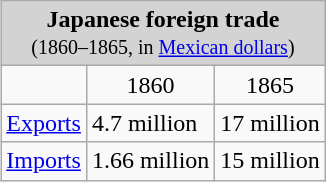<table class="wikitable" align="right" style="margin-left: 1em;" style="font-size: 80%;">
<tr>
<td colspan="3" align="center" cellspacing="0" style="background:lightgrey; color:black"><strong>Japanese foreign trade</strong><br><small>(1860–1865, in <a href='#'>Mexican dollars</a>)</small></td>
</tr>
<tr>
<td align=center rowspan=1></td>
<td align=center rowspan=1>1860</td>
<td colspan="1" align=center>1865</td>
</tr>
<tr>
<td><a href='#'>Exports</a></td>
<td>4.7 million</td>
<td>17 million</td>
</tr>
<tr>
<td><a href='#'>Imports</a></td>
<td>1.66 million</td>
<td>15 million</td>
</tr>
</table>
